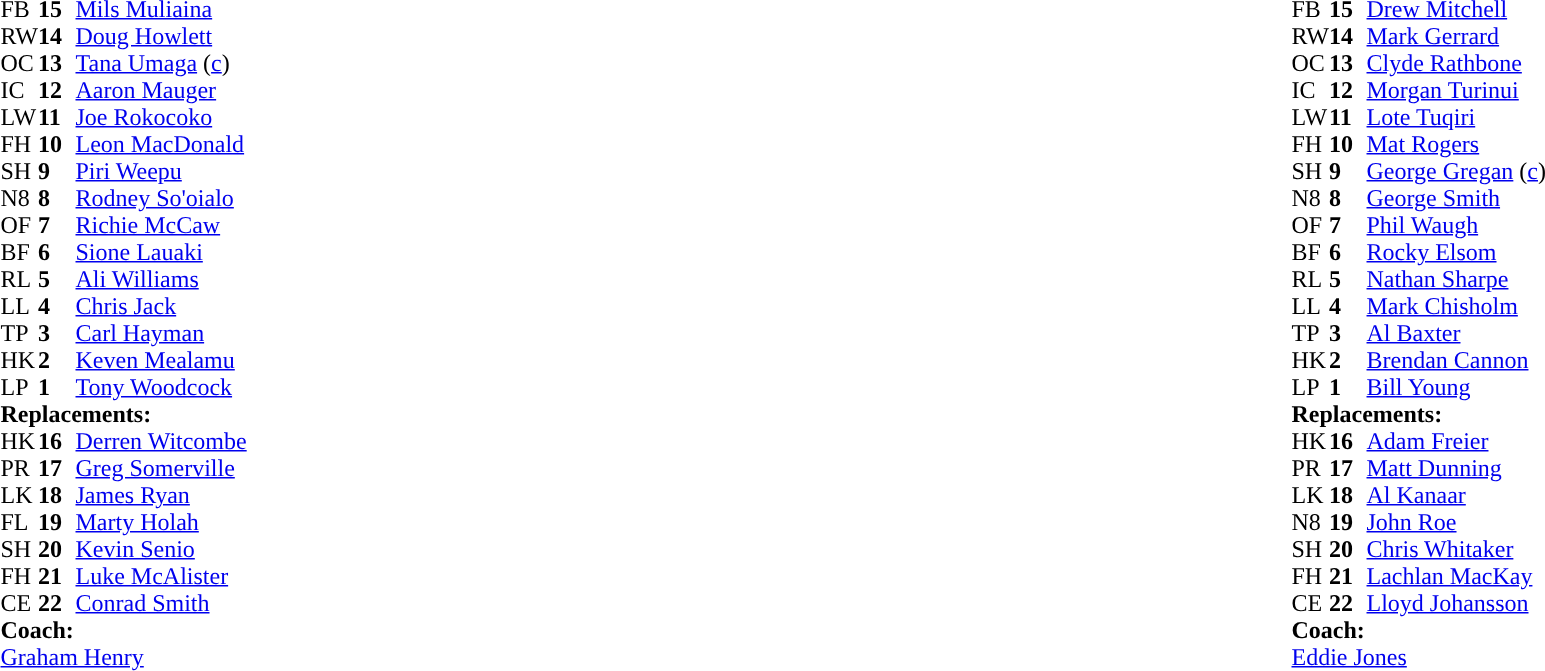<table style="width:100%">
<tr>
<td style="vertical-align:top;width:50%"><br><table cellspacing="0" cellpadding="0">
<tr>
<th width="25"></th>
<th width="25"></th>
</tr>
<tr>
<td>FB</td>
<td><strong>15</strong></td>
<td><a href='#'>Mils Muliaina</a></td>
</tr>
<tr>
<td>RW</td>
<td><strong>14</strong></td>
<td><a href='#'>Doug Howlett</a></td>
</tr>
<tr>
<td>OC</td>
<td><strong>13</strong></td>
<td><a href='#'>Tana Umaga</a> (<a href='#'>c</a>)</td>
</tr>
<tr>
<td>IC</td>
<td><strong>12</strong></td>
<td><a href='#'>Aaron Mauger</a></td>
</tr>
<tr>
<td>LW</td>
<td><strong>11</strong></td>
<td><a href='#'>Joe Rokocoko</a></td>
</tr>
<tr>
<td>FH</td>
<td><strong>10</strong></td>
<td><a href='#'>Leon MacDonald</a></td>
</tr>
<tr>
<td>SH</td>
<td><strong>9</strong></td>
<td><a href='#'>Piri Weepu</a></td>
</tr>
<tr>
<td>N8</td>
<td><strong>8</strong></td>
<td><a href='#'>Rodney So'oialo</a></td>
</tr>
<tr>
<td>OF</td>
<td><strong>7</strong></td>
<td><a href='#'>Richie McCaw</a></td>
</tr>
<tr>
<td>BF</td>
<td><strong>6</strong></td>
<td><a href='#'>Sione Lauaki</a></td>
</tr>
<tr>
<td>RL</td>
<td><strong>5</strong></td>
<td><a href='#'>Ali Williams</a></td>
</tr>
<tr>
<td>LL</td>
<td><strong>4</strong></td>
<td><a href='#'>Chris Jack</a></td>
</tr>
<tr>
<td>TP</td>
<td><strong>3</strong></td>
<td><a href='#'>Carl Hayman</a></td>
</tr>
<tr>
<td>HK</td>
<td><strong>2</strong></td>
<td><a href='#'>Keven Mealamu</a></td>
</tr>
<tr>
<td>LP</td>
<td><strong>1</strong></td>
<td><a href='#'>Tony Woodcock</a></td>
</tr>
<tr>
<td colspan="3"><strong>Replacements:</strong></td>
</tr>
<tr>
<td>HK</td>
<td><strong>16</strong></td>
<td><a href='#'>Derren Witcombe</a></td>
</tr>
<tr>
<td>PR</td>
<td><strong>17</strong></td>
<td><a href='#'>Greg Somerville</a></td>
</tr>
<tr>
<td>LK</td>
<td><strong>18</strong></td>
<td><a href='#'>James Ryan</a></td>
</tr>
<tr>
<td>FL</td>
<td><strong>19</strong></td>
<td><a href='#'>Marty Holah</a></td>
</tr>
<tr>
<td>SH</td>
<td><strong>20</strong></td>
<td><a href='#'>Kevin Senio</a></td>
</tr>
<tr>
<td>FH</td>
<td><strong>21</strong></td>
<td><a href='#'>Luke McAlister</a></td>
</tr>
<tr>
<td>CE</td>
<td><strong>22</strong></td>
<td><a href='#'>Conrad Smith</a></td>
</tr>
<tr>
<td colspan=3><strong>Coach:</strong></td>
</tr>
<tr>
<td colspan="3"> <a href='#'>Graham Henry</a></td>
</tr>
</table>
</td>
<td style="vertical-align:top"></td>
<td style="vertical-align:top;width:50%"><br><table cellspacing="0" cellpadding="0" style="margin:auto">
<tr>
<th width="25"></th>
<th width="25"></th>
</tr>
<tr>
<td>FB</td>
<td><strong>15</strong></td>
<td><a href='#'>Drew Mitchell</a></td>
</tr>
<tr>
<td>RW</td>
<td><strong>14</strong></td>
<td><a href='#'>Mark Gerrard</a></td>
</tr>
<tr>
<td>OC</td>
<td><strong>13</strong></td>
<td><a href='#'>Clyde Rathbone</a></td>
</tr>
<tr>
<td>IC</td>
<td><strong>12</strong></td>
<td><a href='#'>Morgan Turinui</a></td>
</tr>
<tr>
<td>LW</td>
<td><strong>11</strong></td>
<td><a href='#'>Lote Tuqiri</a></td>
</tr>
<tr>
<td>FH</td>
<td><strong>10</strong></td>
<td><a href='#'>Mat Rogers</a></td>
</tr>
<tr>
<td>SH</td>
<td><strong>9</strong></td>
<td><a href='#'>George Gregan</a> (<a href='#'>c</a>)</td>
</tr>
<tr>
<td>N8</td>
<td><strong>8</strong></td>
<td><a href='#'>George Smith</a></td>
</tr>
<tr>
<td>OF</td>
<td><strong>7</strong></td>
<td><a href='#'>Phil Waugh</a></td>
</tr>
<tr>
<td>BF</td>
<td><strong>6</strong></td>
<td><a href='#'>Rocky Elsom</a></td>
</tr>
<tr>
<td>RL</td>
<td><strong>5</strong></td>
<td><a href='#'>Nathan Sharpe</a></td>
</tr>
<tr>
<td>LL</td>
<td><strong>4</strong></td>
<td><a href='#'>Mark Chisholm</a></td>
</tr>
<tr>
<td>TP</td>
<td><strong>3</strong></td>
<td><a href='#'>Al Baxter</a></td>
</tr>
<tr>
<td>HK</td>
<td><strong>2</strong></td>
<td><a href='#'>Brendan Cannon</a></td>
</tr>
<tr>
<td>LP</td>
<td><strong>1</strong></td>
<td><a href='#'>Bill Young</a></td>
</tr>
<tr>
<td colspan="3"><strong>Replacements:</strong></td>
</tr>
<tr>
<td>HK</td>
<td><strong>16</strong></td>
<td><a href='#'>Adam Freier</a></td>
</tr>
<tr>
<td>PR</td>
<td><strong>17</strong></td>
<td><a href='#'>Matt Dunning</a></td>
</tr>
<tr>
<td>LK</td>
<td><strong>18</strong></td>
<td><a href='#'>Al Kanaar</a></td>
</tr>
<tr>
<td>N8</td>
<td><strong>19</strong></td>
<td><a href='#'>John Roe</a></td>
</tr>
<tr>
<td>SH</td>
<td><strong>20</strong></td>
<td><a href='#'>Chris Whitaker</a></td>
</tr>
<tr>
<td>FH</td>
<td><strong>21</strong></td>
<td><a href='#'>Lachlan MacKay</a></td>
</tr>
<tr>
<td>CE</td>
<td><strong>22</strong></td>
<td><a href='#'>Lloyd Johansson</a></td>
</tr>
<tr>
<td colspan="3"><strong>Coach:</strong></td>
</tr>
<tr>
<td colspan="3"> <a href='#'>Eddie Jones</a></td>
</tr>
</table>
</td>
</tr>
</table>
